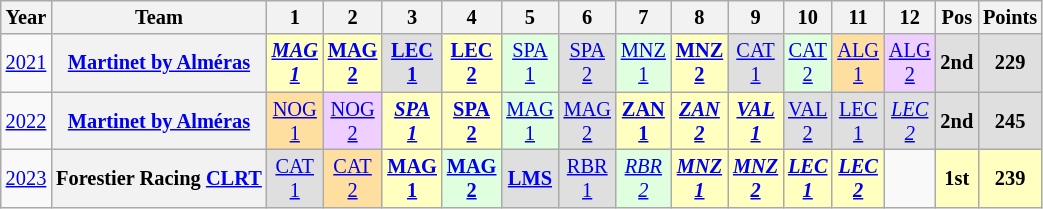<table class="wikitable" style="text-align:center; font-size:85%">
<tr>
<th>Year</th>
<th>Team</th>
<th>1</th>
<th>2</th>
<th>3</th>
<th>4</th>
<th>5</th>
<th>6</th>
<th>7</th>
<th>8</th>
<th>9</th>
<th>10</th>
<th>11</th>
<th>12</th>
<th>Pos</th>
<th>Points</th>
</tr>
<tr>
<td><a href='#'>2021</a></td>
<th nowrap><a href='#'>Martinet by Alméras</a></th>
<td style="background:#FFFFBF;"><strong><em><a href='#'>MAG<br>1</a></em></strong><br></td>
<td style="background:#FFFFBF;"><strong><a href='#'>MAG<br>2</a></strong><br></td>
<td style="background:#DFDFDF;"><strong><a href='#'>LEC<br>1</a></strong><br></td>
<td style="background:#FFFFBF;"><strong><a href='#'>LEC<br>2</a></strong><br></td>
<td style="background:#DFFFDF;"><a href='#'>SPA<br>1</a><br></td>
<td style="background:#DFDFDF;"><a href='#'>SPA<br>2</a><br></td>
<td style="background:#DFFFDF;"><a href='#'>MNZ<br>1</a><br></td>
<td style="background:#FFFFBF;"><strong><a href='#'>MNZ<br>2</a></strong><br></td>
<td style="background:#DFDFDF;"><a href='#'>CAT<br>1</a><br></td>
<td style="background:#DFFFDF;"><a href='#'>CAT<br>2</a><br></td>
<td style="background:#FFDF9F;"><a href='#'>ALG<br>1</a><br></td>
<td style="background:#EFCFFF;"><a href='#'>ALG<br>2</a><br></td>
<th style="background:#DFDFDF;">2nd</th>
<th style="background:#DFDFDF;">229</th>
</tr>
<tr>
<td><a href='#'>2022</a></td>
<th nowrap><a href='#'>Martinet by Alméras</a></th>
<td style="background:#FFDF9F;"><a href='#'>NOG<br>1</a><br></td>
<td style="background:#EFCFFF;"><a href='#'>NOG<br>2</a><br></td>
<td style="background:#FFFFBF;"><strong><em><a href='#'>SPA<br>1</a></em></strong><br></td>
<td style="background:#FFFFBF;"><strong><a href='#'>SPA<br>2</a></strong><br></td>
<td style="background:#DFFFDF;"><a href='#'>MAG<br>1</a><br></td>
<td style="background:#DFDFDF;"><a href='#'>MAG<br>2</a><br></td>
<td style="background:#FFFFBF;"><strong><a href='#'>ZAN<br>1</a></strong><br></td>
<td style="background:#FFFFBF;"><strong><em><a href='#'>ZAN<br>2</a></em></strong><br></td>
<td style="background:#FFFFBF;"><strong><em><a href='#'>VAL<br>1</a></em></strong><br></td>
<td style="background:#DFDFDF;"><a href='#'>VAL<br>2</a><br></td>
<td style="background:#DFDFDF;"><a href='#'>LEC<br>1</a><br></td>
<td style="background:#DFDFDF;"><em><a href='#'>LEC<br>2</a></em><br></td>
<th style="background:#DFDFDF;">2nd</th>
<th style="background:#DFDFDF;">245</th>
</tr>
<tr>
<td><a href='#'>2023</a></td>
<th nowrap>Forestier Racing <a href='#'>CLRT</a></th>
<td style="background:#DFDFDF;"><a href='#'>CAT<br>1</a><br></td>
<td style="background:#FFDF9F;"><a href='#'>CAT<br>2</a><br></td>
<td style="background:#FFFFBF;"><strong><a href='#'>MAG<br>1</a></strong><br></td>
<td style="background:#DFFFDF;"><strong><a href='#'>MAG<br>2</a></strong><br></td>
<td style="background:#DFDFDF;"><strong><a href='#'>LMS</a></strong><br></td>
<td style="background:#DFDFDF;"><a href='#'>RBR<br>1</a><br></td>
<td style="background:#DFFFDF;"><em><a href='#'>RBR<br>2</a></em><br></td>
<td style="background:#FFFFBF;"><strong><em><a href='#'>MNZ<br>1</a></em></strong><br></td>
<td style="background:#FFFFBF;"><strong><em><a href='#'>MNZ<br>2</a></em></strong><br></td>
<td style="background:#FFFFBF;"><strong><em><a href='#'>LEC<br>1</a></em></strong><br></td>
<td style="background:#FFFFBF;"><strong><em><a href='#'>LEC<br>2</a></em></strong><br></td>
<td></td>
<th style="background:#FFFFBF;">1st</th>
<th style="background:#FFFFBF;">239</th>
</tr>
</table>
